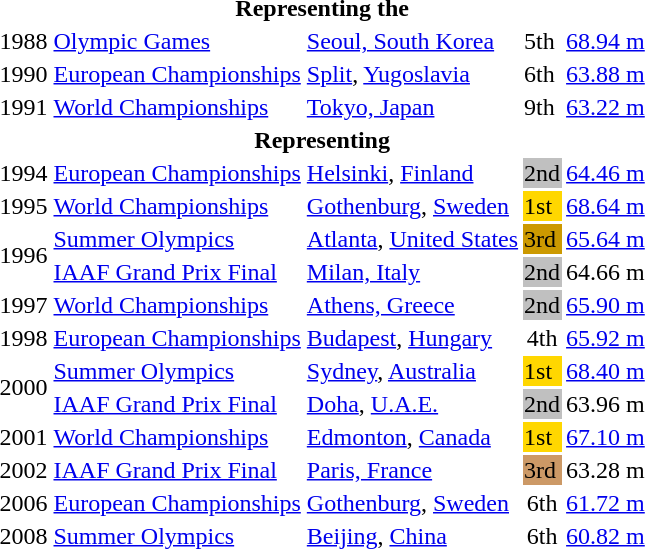<table>
<tr>
<th colspan="5">Representing the </th>
</tr>
<tr>
<td>1988</td>
<td><a href='#'>Olympic Games</a></td>
<td><a href='#'>Seoul, South Korea</a></td>
<td>5th</td>
<td><a href='#'>68.94 m</a></td>
</tr>
<tr>
<td>1990</td>
<td><a href='#'>European Championships</a></td>
<td><a href='#'>Split</a>, <a href='#'>Yugoslavia</a></td>
<td>6th</td>
<td><a href='#'>63.88 m</a></td>
</tr>
<tr>
<td>1991</td>
<td><a href='#'>World Championships</a></td>
<td><a href='#'>Tokyo, Japan</a></td>
<td>9th</td>
<td><a href='#'>63.22 m</a></td>
</tr>
<tr>
<th colspan="5">Representing </th>
</tr>
<tr>
<td>1994</td>
<td><a href='#'>European Championships</a></td>
<td><a href='#'>Helsinki</a>, <a href='#'>Finland</a></td>
<td bgcolor="silver">2nd</td>
<td><a href='#'>64.46 m</a></td>
</tr>
<tr>
<td>1995</td>
<td><a href='#'>World Championships</a></td>
<td><a href='#'>Gothenburg</a>, <a href='#'>Sweden</a></td>
<td bgcolor="gold">1st</td>
<td><a href='#'>68.64 m</a></td>
</tr>
<tr>
<td rowspan=2>1996</td>
<td><a href='#'>Summer Olympics</a></td>
<td><a href='#'>Atlanta</a>, <a href='#'>United States</a></td>
<td bgcolor="cc9900">3rd</td>
<td><a href='#'>65.64 m</a></td>
</tr>
<tr>
<td><a href='#'>IAAF Grand Prix Final</a></td>
<td><a href='#'>Milan, Italy</a></td>
<td bgcolor="silver">2nd</td>
<td>64.66 m</td>
</tr>
<tr>
<td>1997</td>
<td><a href='#'>World Championships</a></td>
<td><a href='#'>Athens, Greece</a></td>
<td bgcolor="silver">2nd</td>
<td><a href='#'>65.90 m</a></td>
</tr>
<tr>
<td>1998</td>
<td><a href='#'>European Championships</a></td>
<td><a href='#'>Budapest</a>, <a href='#'>Hungary</a></td>
<td align="center">4th</td>
<td><a href='#'>65.92 m</a></td>
</tr>
<tr>
<td rowspan=2>2000</td>
<td><a href='#'>Summer Olympics</a></td>
<td><a href='#'>Sydney</a>, <a href='#'>Australia</a></td>
<td bgcolor="gold">1st</td>
<td><a href='#'>68.40 m</a></td>
</tr>
<tr>
<td><a href='#'>IAAF Grand Prix Final</a></td>
<td><a href='#'>Doha</a>, <a href='#'>U.A.E.</a></td>
<td bgcolor="silver">2nd</td>
<td>63.96 m</td>
</tr>
<tr>
<td>2001</td>
<td><a href='#'>World Championships</a></td>
<td><a href='#'>Edmonton</a>, <a href='#'>Canada</a></td>
<td bgcolor="gold">1st</td>
<td><a href='#'>67.10 m</a></td>
</tr>
<tr>
<td>2002</td>
<td><a href='#'>IAAF Grand Prix Final</a></td>
<td><a href='#'>Paris, France</a></td>
<td bgcolor="cc9966">3rd</td>
<td>63.28 m</td>
</tr>
<tr>
<td>2006</td>
<td><a href='#'>European Championships</a></td>
<td><a href='#'>Gothenburg</a>, <a href='#'>Sweden</a></td>
<td align="center">6th</td>
<td><a href='#'>61.72 m</a></td>
</tr>
<tr>
<td>2008</td>
<td><a href='#'>Summer Olympics</a></td>
<td><a href='#'>Beijing</a>, <a href='#'>China</a></td>
<td align="center">6th</td>
<td><a href='#'>60.82 m</a></td>
</tr>
</table>
